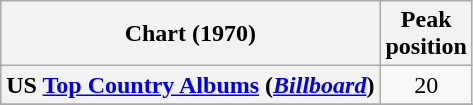<table class="wikitable plainrowheaders" style="text-align:center">
<tr>
<th scope="col">Chart (1970)</th>
<th scope="col">Peak<br>position</th>
</tr>
<tr>
<th scope="row">US <a href='#'>Top Country Albums</a> (<em><a href='#'>Billboard</a></em>)</th>
<td align="center">20</td>
</tr>
<tr>
</tr>
</table>
